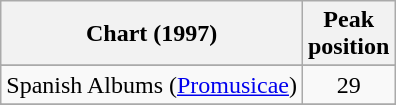<table class="wikitable sortable">
<tr>
<th>Chart (1997)</th>
<th>Peak<br>position</th>
</tr>
<tr>
</tr>
<tr>
</tr>
<tr>
</tr>
<tr>
</tr>
<tr>
</tr>
<tr>
</tr>
<tr>
</tr>
<tr>
</tr>
<tr>
</tr>
<tr>
</tr>
<tr>
<td>Spanish Albums (<a href='#'>Promusicae</a>) </td>
<td align="center">29</td>
</tr>
<tr>
</tr>
<tr>
</tr>
<tr>
</tr>
<tr>
</tr>
<tr>
</tr>
</table>
